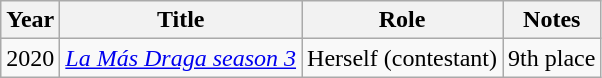<table class="wikitable plainrowheaders" style="text-align:left;">
<tr>
<th>Year</th>
<th>Title</th>
<th>Role</th>
<th>Notes</th>
</tr>
<tr>
<td>2020</td>
<td><em><a href='#'>La Más Draga season 3</a></em></td>
<td>Herself (contestant)</td>
<td>9th place</td>
</tr>
</table>
